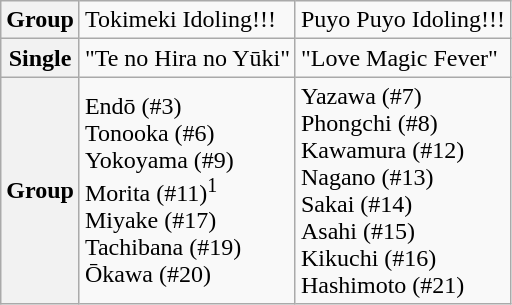<table class="wikitable">
<tr>
<th>Group</th>
<td>Tokimeki Idoling!!!</td>
<td>Puyo Puyo Idoling!!!</td>
</tr>
<tr>
<th>Single</th>
<td>"Te no Hira no Yūki"</td>
<td>"Love Magic Fever"</td>
</tr>
<tr>
<th>Group</th>
<td>Endō (#3) <br>Tonooka (#6) <br>Yokoyama (#9) <br>Morita (#11)<sup>1</sup> <br>Miyake (#17) <br>Tachibana (#19) <br>Ōkawa (#20)</td>
<td>Yazawa (#7) <br>Phongchi (#8) <br>Kawamura (#12) <br>Nagano (#13) <br>Sakai (#14) <br>Asahi (#15) <br>Kikuchi (#16) <br>Hashimoto (#21)</td>
</tr>
</table>
